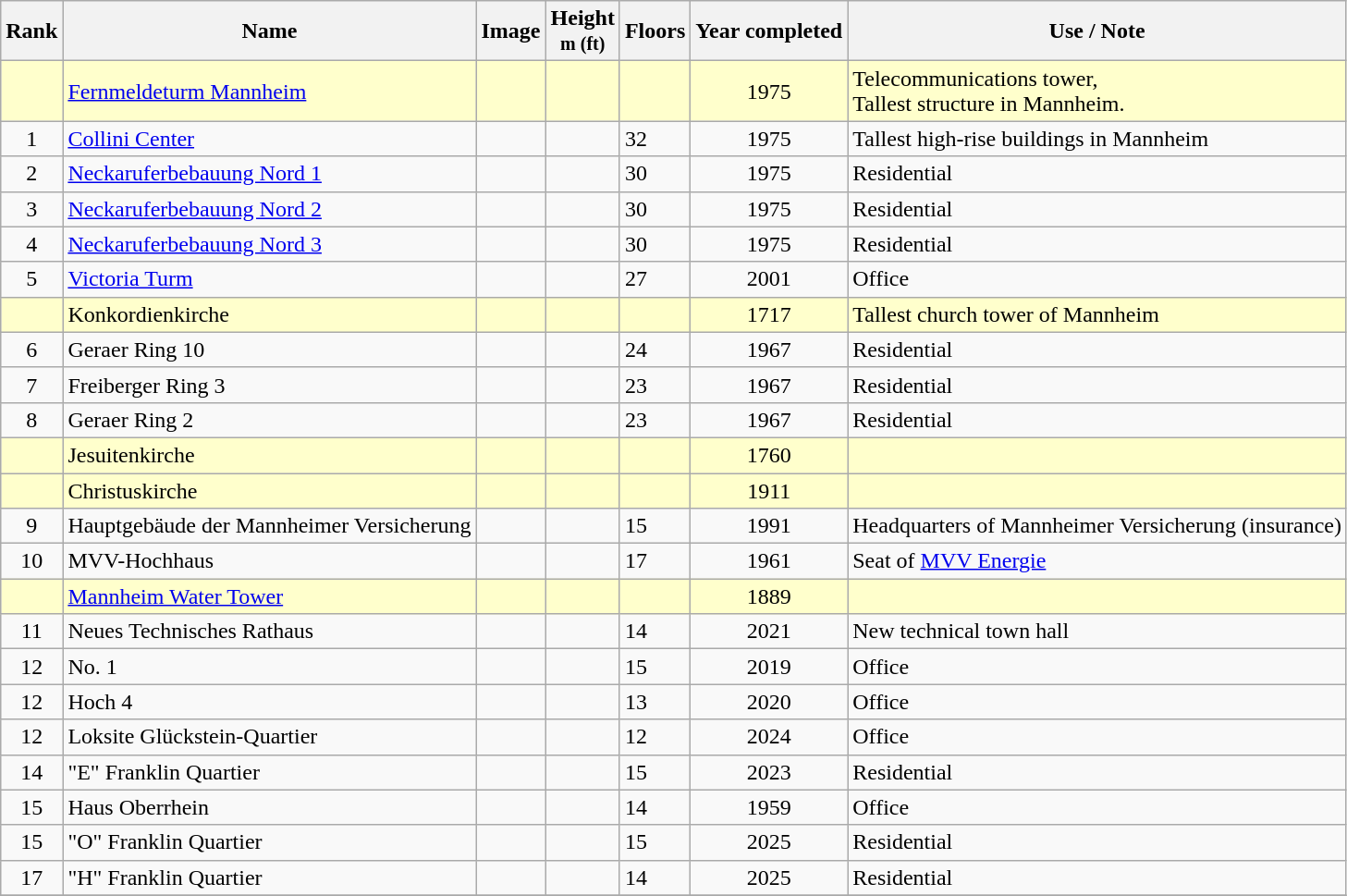<table class="wikitable sortable">
<tr>
<th>Rank</th>
<th>Name</th>
<th>Image</th>
<th>Height<br><small>m (ft)</small></th>
<th>Floors</th>
<th>Year completed</th>
<th>Use / Note</th>
</tr>
<tr style="background: #ffffcc">
<td align="center"></td>
<td><a href='#'>Fernmeldeturm Mannheim</a></td>
<td></td>
<td align="center"></td>
<td></td>
<td align="center">1975</td>
<td>Telecommunications tower,<br> Tallest structure in Mannheim.</td>
</tr>
<tr>
<td align="center">1</td>
<td><a href='#'>Collini Center</a></td>
<td></td>
<td align="center"></td>
<td>32</td>
<td align="center">1975</td>
<td>Tallest high-rise buildings in Mannheim</td>
</tr>
<tr>
<td align="center">2</td>
<td><a href='#'>Neckaruferbebauung Nord 1</a></td>
<td></td>
<td align="center"></td>
<td>30</td>
<td align="center">1975</td>
<td>Residential</td>
</tr>
<tr>
<td align="center">3</td>
<td><a href='#'>Neckaruferbebauung Nord 2</a></td>
<td></td>
<td align="center"></td>
<td>30</td>
<td align="center">1975</td>
<td>Residential</td>
</tr>
<tr>
<td align="center">4</td>
<td><a href='#'>Neckaruferbebauung Nord 3</a></td>
<td></td>
<td align="center"></td>
<td>30</td>
<td align="center">1975</td>
<td>Residential</td>
</tr>
<tr>
<td align="center">5</td>
<td><a href='#'>Victoria Turm</a></td>
<td></td>
<td align="center"></td>
<td>27</td>
<td align="center">2001</td>
<td>Office</td>
</tr>
<tr style="background: #ffffcc">
<td align="center"></td>
<td>Konkordienkirche</td>
<td></td>
<td align="center"></td>
<td></td>
<td align="center">1717</td>
<td>Tallest church tower of Mannheim</td>
</tr>
<tr>
<td align="center">6</td>
<td>Geraer Ring 10</td>
<td></td>
<td align="center"></td>
<td>24</td>
<td align="center">1967</td>
<td>Residential</td>
</tr>
<tr>
<td align="center">7</td>
<td>Freiberger Ring 3</td>
<td></td>
<td align="center"></td>
<td>23</td>
<td align="center">1967</td>
<td>Residential</td>
</tr>
<tr>
<td align="center">8</td>
<td>Geraer Ring 2</td>
<td></td>
<td align="center"></td>
<td>23</td>
<td align="center">1967</td>
<td>Residential</td>
</tr>
<tr style="background: #ffffcc">
<td align="center"></td>
<td>Jesuitenkirche</td>
<td></td>
<td align="center"></td>
<td></td>
<td align="center">1760</td>
<td></td>
</tr>
<tr style="background: #ffffcc">
<td align="center"></td>
<td>Christuskirche</td>
<td></td>
<td align="center"></td>
<td></td>
<td align="center">1911</td>
<td></td>
</tr>
<tr>
<td align="center">9</td>
<td>Hauptgebäude der Mannheimer Versicherung</td>
<td></td>
<td align="center"></td>
<td>15</td>
<td align="center">1991</td>
<td>Headquarters of Mannheimer Versicherung (insurance)</td>
</tr>
<tr>
<td align="center">10</td>
<td>MVV-Hochhaus</td>
<td></td>
<td align="center"></td>
<td>17</td>
<td align="center">1961</td>
<td>Seat of <a href='#'>MVV Energie</a></td>
</tr>
<tr style="background: #ffffcc">
<td align="center"></td>
<td><a href='#'>Mannheim Water Tower</a></td>
<td></td>
<td align="center"></td>
<td></td>
<td align="center">1889</td>
<td></td>
</tr>
<tr>
<td align="center">11</td>
<td>Neues Technisches Rathaus</td>
<td></td>
<td align="center"></td>
<td>14</td>
<td align="center">2021</td>
<td>New technical town hall</td>
</tr>
<tr>
<td align="center">12</td>
<td>No. 1</td>
<td></td>
<td align="center"></td>
<td>15</td>
<td align="center">2019</td>
<td>Office</td>
</tr>
<tr>
<td align="center">12</td>
<td>Hoch 4</td>
<td></td>
<td align="center"></td>
<td>13</td>
<td align="center">2020</td>
<td>Office</td>
</tr>
<tr>
<td align="center">12</td>
<td>Loksite Glückstein-Quartier</td>
<td></td>
<td align="center"></td>
<td>12</td>
<td align="center">2024</td>
<td>Office</td>
</tr>
<tr>
<td align="center">14</td>
<td>"E" Franklin Quartier</td>
<td></td>
<td align="center"></td>
<td>15</td>
<td align="center">2023</td>
<td>Residential</td>
</tr>
<tr>
<td align="center">15</td>
<td>Haus Oberrhein</td>
<td></td>
<td align="center"></td>
<td>14</td>
<td align="center">1959</td>
<td>Office</td>
</tr>
<tr>
<td align="center">15</td>
<td>"O" Franklin Quartier</td>
<td></td>
<td align="center"></td>
<td>15</td>
<td align="center">2025</td>
<td>Residential</td>
</tr>
<tr>
<td align="center">17</td>
<td>"H" Franklin Quartier</td>
<td></td>
<td align="center"></td>
<td>14</td>
<td align="center">2025</td>
<td>Residential</td>
</tr>
<tr>
</tr>
</table>
